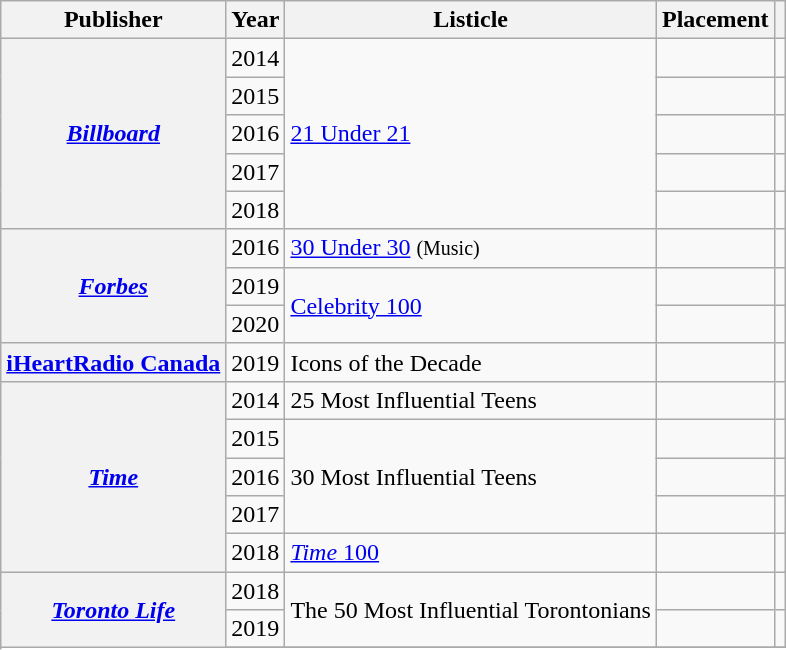<table class="wikitable plainrowheaders sortable" style="margin-right: 0;">
<tr>
<th scope="col">Publisher</th>
<th scope="col">Year</th>
<th scope="col">Listicle</th>
<th scope="col">Placement</th>
<th scope="col" class="unsortable"></th>
</tr>
<tr>
<th scope="row" rowspan="5"><em><a href='#'>Billboard</a></em></th>
<td>2014</td>
<td rowspan="5"><a href='#'>21 Under 21</a></td>
<td></td>
<td align="center"></td>
</tr>
<tr>
<td>2015</td>
<td></td>
<td align="center"></td>
</tr>
<tr>
<td>2016</td>
<td></td>
<td align="center"></td>
</tr>
<tr>
<td>2017</td>
<td></td>
<td align="center"></td>
</tr>
<tr>
<td>2018</td>
<td></td>
<td align="center"></td>
</tr>
<tr>
<th scope="row" rowspan=3><em><a href='#'>Forbes</a></em></th>
<td>2016</td>
<td><a href='#'>30 Under 30</a> <small>(Music)</small></td>
<td></td>
<td style="text-align:center;"></td>
</tr>
<tr>
<td>2019</td>
<td rowspan=2><a href='#'>Celebrity 100</a></td>
<td></td>
<td style="text-align:center;"></td>
</tr>
<tr>
<td>2020</td>
<td></td>
<td style="text-align:center;"></td>
</tr>
<tr>
<th scope="row"><a href='#'>iHeartRadio Canada</a></th>
<td>2019</td>
<td>Icons of the Decade</td>
<td></td>
<td style="text-align:center;"></td>
</tr>
<tr>
<th scope="row" rowspan=5><em><a href='#'>Time</a></em></th>
<td>2014</td>
<td>25 Most Influential Teens</td>
<td></td>
<td style="text-align:center;"></td>
</tr>
<tr>
<td>2015</td>
<td rowspan=3>30 Most Influential Teens</td>
<td></td>
<td style="text-align:center;"></td>
</tr>
<tr>
<td>2016</td>
<td></td>
<td style="text-align:center;"></td>
</tr>
<tr>
<td>2017</td>
<td></td>
<td style="text-align:center;"></td>
</tr>
<tr>
<td>2018</td>
<td><a href='#'><em>Time</em> 100</a> </td>
<td></td>
<td style="text-align:center;"></td>
</tr>
<tr>
<th scope="row" rowspan=5><em><a href='#'>Toronto Life</a></em></th>
<td>2018</td>
<td rowspan="2">The 50 Most Influential Torontonians</td>
<td></td>
<td style="text-align:center;"></td>
</tr>
<tr>
<td>2019</td>
<td></td>
<td style="text-align:center;"></td>
</tr>
<tr>
</tr>
</table>
